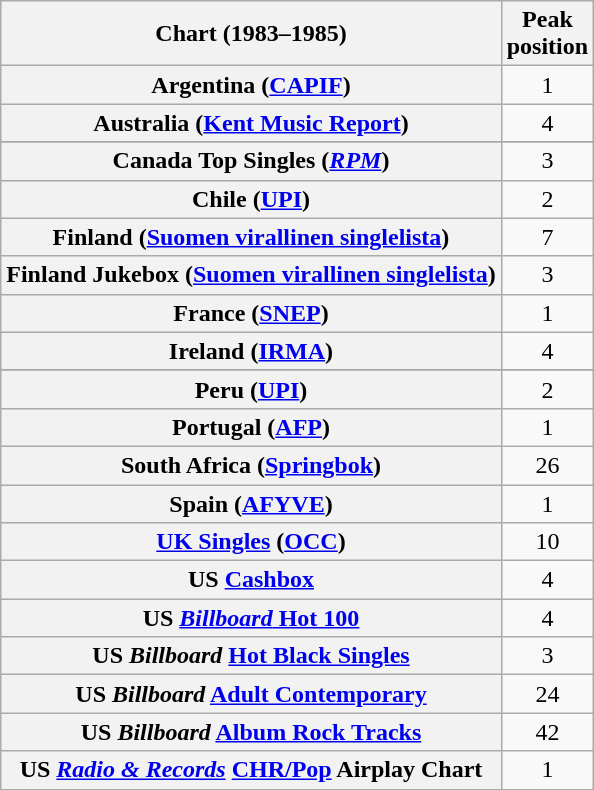<table class="wikitable sortable plainrowheaders" style="text-align:center">
<tr>
<th scope="col">Chart (1983–1985)</th>
<th scope="col">Peak<br>position</th>
</tr>
<tr>
<th scope="row">Argentina (<a href='#'>CAPIF</a>)</th>
<td align="center">1</td>
</tr>
<tr>
<th scope="row">Australia (<a href='#'>Kent Music Report</a>)</th>
<td>4</td>
</tr>
<tr>
</tr>
<tr>
<th scope="row">Canada Top Singles (<a href='#'><em>RPM</em></a>)</th>
<td>3</td>
</tr>
<tr>
<th scope="row">Chile (<a href='#'>UPI</a>)</th>
<td>2</td>
</tr>
<tr>
<th scope="row">Finland (<a href='#'>Suomen virallinen singlelista</a>)</th>
<td>7</td>
</tr>
<tr>
<th scope="row">Finland Jukebox (<a href='#'>Suomen virallinen singlelista</a>)</th>
<td>3</td>
</tr>
<tr>
<th scope="row">France (<a href='#'>SNEP</a>)</th>
<td>1</td>
</tr>
<tr>
<th scope="row">Ireland (<a href='#'>IRMA</a>)</th>
<td>4</td>
</tr>
<tr>
</tr>
<tr>
</tr>
<tr>
</tr>
<tr>
<th scope="row">Peru (<a href='#'>UPI</a>)</th>
<td>2</td>
</tr>
<tr>
<th scope="row">Portugal (<a href='#'>AFP</a>)</th>
<td>1</td>
</tr>
<tr>
<th scope="row">South Africa (<a href='#'>Springbok</a>)</th>
<td>26</td>
</tr>
<tr>
<th scope="row">Spain (<a href='#'>AFYVE</a>)</th>
<td>1</td>
</tr>
<tr>
<th scope="row"><a href='#'>UK Singles</a> (<a href='#'>OCC</a>)</th>
<td>10</td>
</tr>
<tr>
<th scope="row">US <a href='#'>Cashbox</a></th>
<td>4</td>
</tr>
<tr>
<th scope="row">US <a href='#'><em>Billboard</em> Hot 100</a></th>
<td>4</td>
</tr>
<tr>
<th scope="row">US <em>Billboard</em> <a href='#'>Hot Black Singles</a></th>
<td>3</td>
</tr>
<tr>
<th scope="row">US <em>Billboard</em> <a href='#'>Adult Contemporary</a></th>
<td>24</td>
</tr>
<tr>
<th scope="row">US <em>Billboard</em> <a href='#'>Album Rock Tracks</a></th>
<td>42</td>
</tr>
<tr>
<th scope="row">US <em><a href='#'>Radio & Records</a></em> <a href='#'>CHR/Pop</a> Airplay Chart</th>
<td>1</td>
</tr>
<tr>
</tr>
</table>
